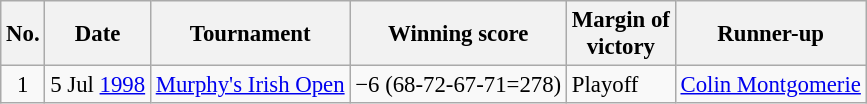<table class="wikitable" style="font-size:95%;">
<tr>
<th>No.</th>
<th>Date</th>
<th>Tournament</th>
<th>Winning score</th>
<th>Margin of<br>victory</th>
<th>Runner-up</th>
</tr>
<tr>
<td align=center>1</td>
<td>5 Jul <a href='#'>1998</a></td>
<td><a href='#'>Murphy's Irish Open</a></td>
<td>−6 (68-72-67-71=278)</td>
<td>Playoff</td>
<td> <a href='#'>Colin Montgomerie</a></td>
</tr>
</table>
